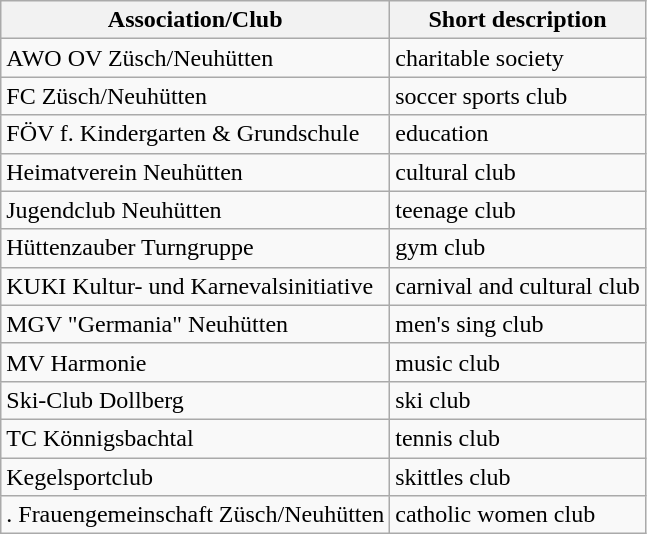<table class="wikitable">
<tr>
<th>Association/Club</th>
<th>Short description</th>
</tr>
<tr>
<td>AWO OV Züsch/Neuhütten</td>
<td>charitable society</td>
</tr>
<tr>
<td>FC Züsch/Neuhütten</td>
<td>soccer sports club</td>
</tr>
<tr>
<td>FÖV f. Kindergarten & Grundschule</td>
<td>education</td>
</tr>
<tr>
<td>Heimatverein Neuhütten</td>
<td>cultural club</td>
</tr>
<tr>
<td>Jugendclub Neuhütten</td>
<td>teenage club</td>
</tr>
<tr>
<td>Hüttenzauber Turngruppe</td>
<td>gym club</td>
</tr>
<tr>
<td>KUKI Kultur- und Karnevalsinitiative</td>
<td>carnival and cultural club</td>
</tr>
<tr>
<td>MGV "Germania" Neuhütten</td>
<td>men's sing club</td>
</tr>
<tr>
<td>MV Harmonie</td>
<td>music club</td>
</tr>
<tr>
<td>Ski-Club Dollberg</td>
<td>ski club</td>
</tr>
<tr>
<td>TC Könnigsbachtal</td>
<td>tennis club</td>
</tr>
<tr>
<td>Kegelsportclub</td>
<td>skittles club</td>
</tr>
<tr>
<td>. Frauengemeinschaft Züsch/Neuhütten</td>
<td>catholic women club</td>
</tr>
</table>
